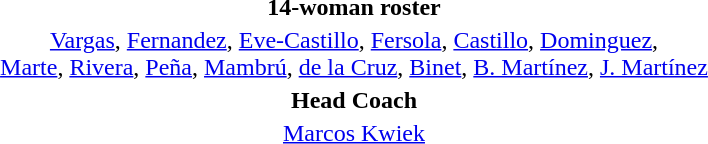<table style="text-align: center; margin-top: 2em; margin-left: auto; margin-right: auto;">
<tr>
<th>14-woman roster</th>
</tr>
<tr>
<td><a href='#'>Vargas</a>, <a href='#'>Fernandez</a>, <a href='#'>Eve-Castillo</a>, <a href='#'>Fersola</a>, <a href='#'>Castillo</a>, <a href='#'>Dominguez</a>,<br> <a href='#'>Marte</a>, <a href='#'>Rivera</a>, <a href='#'>Peña</a>, <a href='#'>Mambrú</a>, <a href='#'>de la Cruz</a>, <a href='#'>Binet</a>, <a href='#'>B. Martínez</a>, <a href='#'>J. Martínez</a></td>
</tr>
<tr>
<th>Head Coach</th>
</tr>
<tr>
<td><a href='#'>Marcos Kwiek</a></td>
</tr>
</table>
